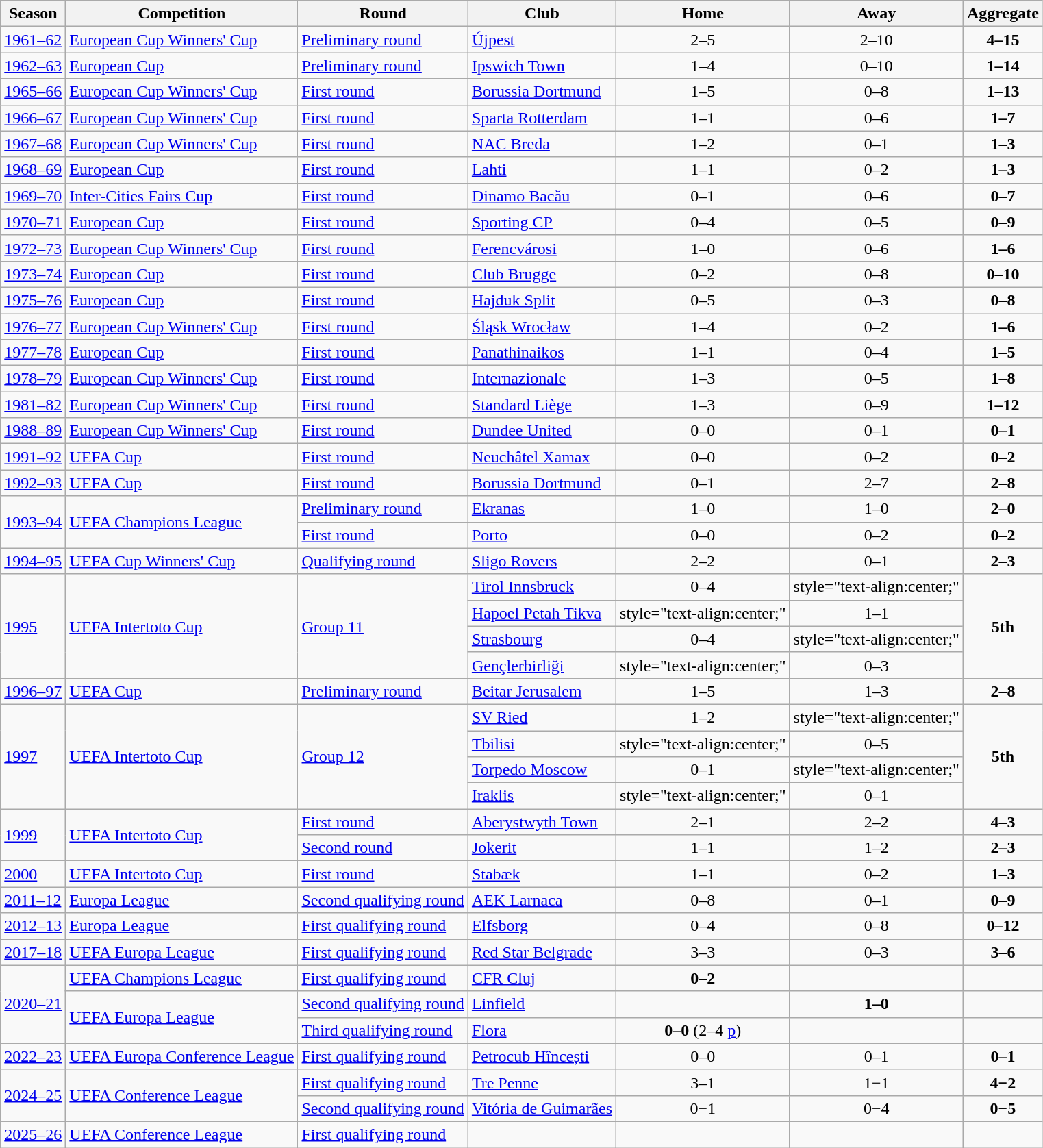<table class="wikitable">
<tr>
<th>Season</th>
<th>Competition</th>
<th>Round</th>
<th>Club</th>
<th>Home</th>
<th>Away</th>
<th>Aggregate</th>
</tr>
<tr>
<td><a href='#'>1961–62</a></td>
<td><a href='#'>European Cup Winners' Cup</a></td>
<td><a href='#'>Preliminary round</a></td>
<td> <a href='#'>Újpest</a></td>
<td style="text-align:center;">2–5</td>
<td style="text-align:center;">2–10</td>
<td style="text-align:center;"><strong>4–15</strong></td>
</tr>
<tr>
<td><a href='#'>1962–63</a></td>
<td><a href='#'>European Cup</a></td>
<td><a href='#'>Preliminary round</a></td>
<td> <a href='#'>Ipswich Town</a></td>
<td style="text-align:center;">1–4</td>
<td style="text-align:center;">0–10</td>
<td style="text-align:center;"><strong>1–14</strong></td>
</tr>
<tr>
<td><a href='#'>1965–66</a></td>
<td><a href='#'>European Cup Winners' Cup</a></td>
<td><a href='#'>First round</a></td>
<td> <a href='#'>Borussia Dortmund</a></td>
<td style="text-align:center;">1–5</td>
<td style="text-align:center;">0–8</td>
<td style="text-align:center;"><strong>1–13</strong></td>
</tr>
<tr>
<td><a href='#'>1966–67</a></td>
<td><a href='#'>European Cup Winners' Cup</a></td>
<td><a href='#'>First round</a></td>
<td> <a href='#'>Sparta Rotterdam</a></td>
<td style="text-align:center;">1–1</td>
<td style="text-align:center;">0–6</td>
<td style="text-align:center;"><strong>1–7</strong></td>
</tr>
<tr>
<td><a href='#'>1967–68</a></td>
<td><a href='#'>European Cup Winners' Cup</a></td>
<td><a href='#'>First round</a></td>
<td> <a href='#'>NAC Breda</a></td>
<td style="text-align:center;">1–2</td>
<td style="text-align:center;">0–1</td>
<td style="text-align:center;"><strong>1–3</strong></td>
</tr>
<tr>
<td><a href='#'>1968–69</a></td>
<td><a href='#'>European Cup</a></td>
<td><a href='#'>First round</a></td>
<td> <a href='#'>Lahti</a></td>
<td style="text-align:center;">1–1</td>
<td style="text-align:center;">0–2</td>
<td style="text-align:center;"><strong>1–3</strong></td>
</tr>
<tr>
<td><a href='#'>1969–70</a></td>
<td><a href='#'>Inter-Cities Fairs Cup</a></td>
<td><a href='#'>First round</a></td>
<td> <a href='#'>Dinamo Bacău</a></td>
<td style="text-align:center;">0–1</td>
<td style="text-align:center;">0–6</td>
<td style="text-align:center;"><strong>0–7</strong></td>
</tr>
<tr>
<td><a href='#'>1970–71</a></td>
<td><a href='#'>European Cup</a></td>
<td><a href='#'>First round</a></td>
<td> <a href='#'>Sporting CP</a></td>
<td style="text-align:center;">0–4</td>
<td style="text-align:center;">0–5</td>
<td style="text-align:center;"><strong>0–9</strong></td>
</tr>
<tr>
<td><a href='#'>1972–73</a></td>
<td><a href='#'>European Cup Winners' Cup</a></td>
<td><a href='#'>First round</a></td>
<td> <a href='#'>Ferencvárosi</a></td>
<td style="text-align:center;">1–0</td>
<td style="text-align:center;">0–6</td>
<td style="text-align:center;"><strong>1–6</strong></td>
</tr>
<tr>
<td><a href='#'>1973–74</a></td>
<td><a href='#'>European Cup</a></td>
<td><a href='#'>First round</a></td>
<td> <a href='#'>Club Brugge</a></td>
<td style="text-align:center;">0–2</td>
<td style="text-align:center;">0–8</td>
<td style="text-align:center;"><strong>0–10</strong></td>
</tr>
<tr>
<td><a href='#'>1975–76</a></td>
<td><a href='#'>European Cup</a></td>
<td><a href='#'>First round</a></td>
<td> <a href='#'>Hajduk Split</a></td>
<td style="text-align:center;">0–5</td>
<td style="text-align:center;">0–3</td>
<td style="text-align:center;"><strong>0–8</strong></td>
</tr>
<tr>
<td><a href='#'>1976–77</a></td>
<td><a href='#'>European Cup Winners' Cup</a></td>
<td><a href='#'>First round</a></td>
<td> <a href='#'>Śląsk Wrocław</a></td>
<td style="text-align:center;">1–4</td>
<td style="text-align:center;">0–2</td>
<td style="text-align:center;"><strong>1–6</strong></td>
</tr>
<tr>
<td><a href='#'>1977–78</a></td>
<td><a href='#'>European Cup</a></td>
<td><a href='#'>First round</a></td>
<td> <a href='#'>Panathinaikos</a></td>
<td style="text-align:center;">1–1</td>
<td style="text-align:center;">0–4</td>
<td style="text-align:center;"><strong>1–5</strong></td>
</tr>
<tr>
<td><a href='#'>1978–79</a></td>
<td><a href='#'>European Cup Winners' Cup</a></td>
<td><a href='#'>First round</a></td>
<td> <a href='#'>Internazionale</a></td>
<td style="text-align:center;">1–3</td>
<td style="text-align:center;">0–5</td>
<td style="text-align:center;"><strong>1–8</strong></td>
</tr>
<tr>
<td><a href='#'>1981–82</a></td>
<td><a href='#'>European Cup Winners' Cup</a></td>
<td><a href='#'>First round</a></td>
<td> <a href='#'>Standard Liège</a></td>
<td style="text-align:center;">1–3</td>
<td style="text-align:center;">0–9</td>
<td style="text-align:center;"><strong>1–12</strong></td>
</tr>
<tr>
<td><a href='#'>1988–89</a></td>
<td><a href='#'>European Cup Winners' Cup</a></td>
<td><a href='#'>First round</a></td>
<td> <a href='#'>Dundee United</a></td>
<td style="text-align:center;">0–0</td>
<td style="text-align:center;">0–1</td>
<td style="text-align:center;"><strong>0–1</strong></td>
</tr>
<tr>
<td><a href='#'>1991–92</a></td>
<td><a href='#'>UEFA Cup</a></td>
<td><a href='#'>First round</a></td>
<td> <a href='#'>Neuchâtel Xamax</a></td>
<td style="text-align:center;">0–0</td>
<td style="text-align:center;">0–2</td>
<td style="text-align:center;"><strong>0–2</strong></td>
</tr>
<tr>
<td><a href='#'>1992–93</a></td>
<td><a href='#'>UEFA Cup</a></td>
<td><a href='#'>First round</a></td>
<td> <a href='#'>Borussia Dortmund</a></td>
<td style="text-align:center;">0–1</td>
<td style="text-align:center;">2–7</td>
<td style="text-align:center;"><strong>2–8</strong></td>
</tr>
<tr>
<td rowspan="2"><a href='#'>1993–94</a></td>
<td rowspan="2"><a href='#'>UEFA Champions League</a></td>
<td><a href='#'>Preliminary round</a></td>
<td> <a href='#'>Ekranas</a></td>
<td style="text-align:center;">1–0</td>
<td style="text-align:center;">1–0</td>
<td style="text-align:center;"><strong>2–0</strong></td>
</tr>
<tr>
<td><a href='#'>First round</a></td>
<td> <a href='#'>Porto</a></td>
<td style="text-align:center;">0–0</td>
<td style="text-align:center;">0–2</td>
<td style="text-align:center;"><strong>0–2</strong></td>
</tr>
<tr>
<td><a href='#'>1994–95</a></td>
<td><a href='#'>UEFA Cup Winners' Cup</a></td>
<td><a href='#'>Qualifying round</a></td>
<td> <a href='#'>Sligo Rovers</a></td>
<td style="text-align:center;">2–2</td>
<td style="text-align:center;">0–1</td>
<td style="text-align:center;"><strong>2–3</strong></td>
</tr>
<tr>
<td rowspan="4"><a href='#'>1995</a></td>
<td rowspan="4"><a href='#'>UEFA Intertoto Cup</a></td>
<td rowspan="4"><a href='#'>Group 11</a></td>
<td> <a href='#'>Tirol Innsbruck</a></td>
<td style="text-align:center;">0–4</td>
<td>style="text-align:center;" </td>
<td rowspan="4" style="text-align:center;"><strong>5th</strong></td>
</tr>
<tr>
<td> <a href='#'>Hapoel Petah Tikva</a></td>
<td>style="text-align:center;" </td>
<td style="text-align:center;">1–1</td>
</tr>
<tr>
<td> <a href='#'>Strasbourg</a></td>
<td style="text-align:center;">0–4</td>
<td>style="text-align:center;" </td>
</tr>
<tr>
<td> <a href='#'>Gençlerbirliği</a></td>
<td>style="text-align:center;" </td>
<td style="text-align:center;">0–3</td>
</tr>
<tr>
<td><a href='#'>1996–97</a></td>
<td><a href='#'>UEFA Cup</a></td>
<td><a href='#'>Preliminary round</a></td>
<td> <a href='#'>Beitar Jerusalem</a></td>
<td style="text-align:center;">1–5</td>
<td style="text-align:center;">1–3</td>
<td style="text-align:center;"><strong>2–8</strong></td>
</tr>
<tr>
<td rowspan="4"><a href='#'>1997</a></td>
<td rowspan="4"><a href='#'>UEFA Intertoto Cup</a></td>
<td rowspan="4"><a href='#'>Group 12</a></td>
<td> <a href='#'>SV Ried</a></td>
<td style="text-align:center;">1–2</td>
<td>style="text-align:center;" </td>
<td rowspan="4" style="text-align:center;"><strong>5th</strong></td>
</tr>
<tr>
<td> <a href='#'>Tbilisi</a></td>
<td>style="text-align:center;" </td>
<td style="text-align:center;">0–5</td>
</tr>
<tr>
<td> <a href='#'>Torpedo Moscow</a></td>
<td style="text-align:center;">0–1</td>
<td>style="text-align:center;" </td>
</tr>
<tr>
<td> <a href='#'>Iraklis</a></td>
<td>style="text-align:center;" </td>
<td style="text-align:center;">0–1</td>
</tr>
<tr>
<td rowspan="2"><a href='#'>1999</a></td>
<td rowspan="2"><a href='#'>UEFA Intertoto Cup</a></td>
<td><a href='#'>First round</a></td>
<td> <a href='#'>Aberystwyth Town</a></td>
<td style="text-align:center;">2–1</td>
<td style="text-align:center;">2–2</td>
<td style="text-align:center;"><strong>4–3</strong></td>
</tr>
<tr>
<td><a href='#'>Second round</a></td>
<td> <a href='#'>Jokerit</a></td>
<td style="text-align:center;">1–1</td>
<td style="text-align:center;">1–2</td>
<td style="text-align:center;"><strong>2–3</strong></td>
</tr>
<tr>
<td><a href='#'>2000</a></td>
<td><a href='#'>UEFA Intertoto Cup</a></td>
<td><a href='#'>First round</a></td>
<td> <a href='#'>Stabæk</a></td>
<td style="text-align:center;">1–1</td>
<td style="text-align:center;">0–2</td>
<td style="text-align:center;"><strong>1–3</strong></td>
</tr>
<tr>
<td><a href='#'>2011–12</a></td>
<td><a href='#'>Europa League</a></td>
<td><a href='#'>Second qualifying round</a></td>
<td> <a href='#'>AEK Larnaca</a></td>
<td style="text-align:center;">0–8</td>
<td style="text-align:center;">0–1</td>
<td style="text-align:center;"><strong>0–9</strong></td>
</tr>
<tr>
<td><a href='#'>2012–13</a></td>
<td><a href='#'>Europa League</a></td>
<td><a href='#'>First qualifying round</a></td>
<td> <a href='#'>Elfsborg</a></td>
<td style="text-align:center;">0–4</td>
<td style="text-align:center;">0–8</td>
<td style="text-align:center;"><strong>0–12</strong></td>
</tr>
<tr>
<td><a href='#'>2017–18</a></td>
<td><a href='#'>UEFA Europa League</a></td>
<td><a href='#'>First qualifying round</a></td>
<td> <a href='#'>Red Star Belgrade</a></td>
<td style="text-align:center;">3–3</td>
<td style="text-align:center;">0–3</td>
<td style="text-align:center;"><strong>3–6</strong></td>
</tr>
<tr>
<td rowspan="3"><a href='#'>2020–21</a></td>
<td><a href='#'>UEFA Champions League</a></td>
<td><a href='#'>First qualifying round</a></td>
<td> <a href='#'>CFR Cluj</a></td>
<td style="text-align:center;"><strong>0–2</strong></td>
<td></td>
<td></td>
</tr>
<tr>
<td rowspan="2"><a href='#'>UEFA Europa League</a></td>
<td><a href='#'>Second qualifying round</a></td>
<td> <a href='#'>Linfield</a></td>
<td></td>
<td style="text-align:center;"><strong>1–0</strong></td>
<td></td>
</tr>
<tr>
<td><a href='#'>Third qualifying round</a></td>
<td> <a href='#'>Flora</a></td>
<td style="text-align:center;"><strong>0–0</strong> (2–4 <a href='#'>p</a>)</td>
<td></td>
<td></td>
</tr>
<tr>
<td><a href='#'>2022–23</a></td>
<td><a href='#'>UEFA Europa Conference League</a></td>
<td><a href='#'>First qualifying round</a></td>
<td> <a href='#'>Petrocub Hîncești</a></td>
<td style="text-align:center;">0–0</td>
<td style="text-align:center;">0–1</td>
<td style="text-align:center;"><strong>0–1</strong></td>
</tr>
<tr>
<td rowspan="2"><a href='#'>2024–25</a></td>
<td rowspan="2"><a href='#'>UEFA Conference League</a></td>
<td><a href='#'>First qualifying round</a></td>
<td> <a href='#'>Tre Penne</a></td>
<td style="text-align:center;">3–1</td>
<td style="text-align:center;">1−1</td>
<td style="text-align:center;"><strong>4−2</strong></td>
</tr>
<tr>
<td><a href='#'>Second qualifying round</a></td>
<td> <a href='#'>Vitória de Guimarães</a></td>
<td style="text-align:center;">0−1</td>
<td style="text-align:center;">0−4</td>
<td style="text-align:center;"><strong>0−5</strong></td>
</tr>
<tr>
<td><a href='#'>2025–26</a></td>
<td><a href='#'>UEFA Conference League</a></td>
<td><a href='#'>First qualifying round</a></td>
<td></td>
<td style="text-align:center;"></td>
<td style="text-align:center;"></td>
<td style="text-align:center;"></td>
</tr>
</table>
